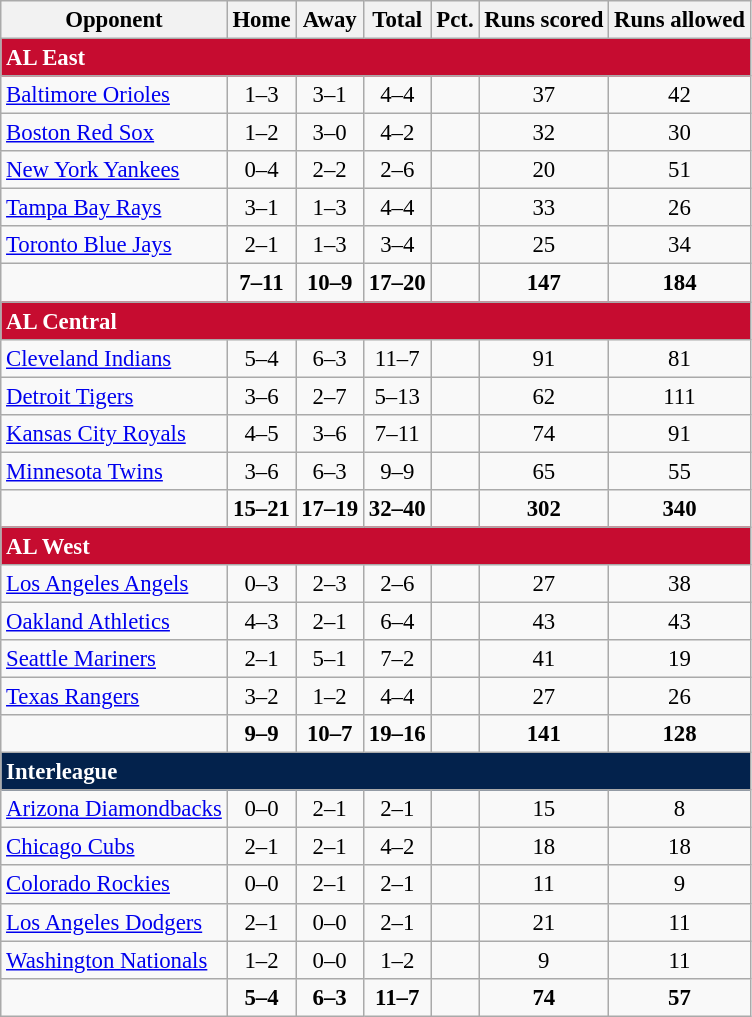<table class="wikitable" style="font-size: 95%; text-align: center">
<tr>
<th>Opponent</th>
<th>Home</th>
<th>Away</th>
<th>Total</th>
<th>Pct.</th>
<th>Runs scored</th>
<th>Runs allowed</th>
</tr>
<tr>
<td colspan="7" style="text-align:left; background:#c60c30;color:#fff"><strong>AL East</strong></td>
</tr>
<tr>
<td style="text-align:left"><a href='#'>Baltimore Orioles</a></td>
<td>1–3</td>
<td>3–1</td>
<td>4–4</td>
<td></td>
<td>37</td>
<td>42</td>
</tr>
<tr>
<td style="text-align:left"><a href='#'>Boston Red Sox</a></td>
<td>1–2</td>
<td>3–0</td>
<td>4–2</td>
<td></td>
<td>32</td>
<td>30</td>
</tr>
<tr>
<td style="text-align:left"><a href='#'>New York Yankees</a></td>
<td>0–4</td>
<td>2–2</td>
<td>2–6</td>
<td></td>
<td>20</td>
<td>51</td>
</tr>
<tr>
<td style="text-align:left"><a href='#'>Tampa Bay Rays</a></td>
<td>3–1</td>
<td>1–3</td>
<td>4–4</td>
<td></td>
<td>33</td>
<td>26</td>
</tr>
<tr>
<td style="text-align:left"><a href='#'>Toronto Blue Jays</a></td>
<td>2–1</td>
<td>1–3</td>
<td>3–4</td>
<td></td>
<td>25</td>
<td>34</td>
</tr>
<tr style="font-weight:bold">
<td></td>
<td>7–11</td>
<td>10–9</td>
<td>17–20</td>
<td></td>
<td>147</td>
<td>184</td>
</tr>
<tr>
<td colspan="7" style="text-align:left; background:#c60c30;color:#fff"><strong>AL Central</strong></td>
</tr>
<tr>
<td style="text-align:left"><a href='#'>Cleveland Indians</a></td>
<td>5–4</td>
<td>6–3</td>
<td>11–7</td>
<td></td>
<td>91</td>
<td>81</td>
</tr>
<tr>
<td style="text-align:left"><a href='#'>Detroit Tigers</a></td>
<td>3–6</td>
<td>2–7</td>
<td>5–13</td>
<td></td>
<td>62</td>
<td>111</td>
</tr>
<tr>
<td style="text-align:left"><a href='#'>Kansas City Royals</a></td>
<td>4–5</td>
<td>3–6</td>
<td>7–11</td>
<td></td>
<td>74</td>
<td>91</td>
</tr>
<tr>
<td style="text-align:left"><a href='#'>Minnesota Twins</a></td>
<td>3–6</td>
<td>6–3</td>
<td>9–9</td>
<td></td>
<td>65</td>
<td>55</td>
</tr>
<tr style="font-weight:bold">
<td></td>
<td>15–21</td>
<td>17–19</td>
<td>32–40</td>
<td></td>
<td>302</td>
<td>340</td>
</tr>
<tr>
<td colspan="7" style="text-align:left; background:#c60c30;color:#fff"><strong>AL West</strong></td>
</tr>
<tr>
<td style="text-align:left"><a href='#'>Los Angeles Angels</a></td>
<td>0–3</td>
<td>2–3</td>
<td>2–6</td>
<td></td>
<td>27</td>
<td>38</td>
</tr>
<tr>
<td style="text-align:left"><a href='#'>Oakland Athletics</a></td>
<td>4–3</td>
<td>2–1</td>
<td>6–4</td>
<td></td>
<td>43</td>
<td>43</td>
</tr>
<tr>
<td style="text-align:left"><a href='#'>Seattle Mariners</a></td>
<td>2–1</td>
<td>5–1</td>
<td>7–2</td>
<td></td>
<td>41</td>
<td>19</td>
</tr>
<tr>
<td style="text-align:left"><a href='#'>Texas Rangers</a></td>
<td>3–2</td>
<td>1–2</td>
<td>4–4</td>
<td></td>
<td>27</td>
<td>26</td>
</tr>
<tr style="font-weight:bold">
<td></td>
<td>9–9</td>
<td>10–7</td>
<td>19–16</td>
<td></td>
<td>141</td>
<td>128</td>
</tr>
<tr>
<td colspan="7" style="text-align:left; background:#03224c;color:#fff"><strong>Interleague</strong></td>
</tr>
<tr>
<td style="text-align:left"><a href='#'>Arizona Diamondbacks</a></td>
<td>0–0</td>
<td>2–1</td>
<td>2–1</td>
<td></td>
<td>15</td>
<td>8</td>
</tr>
<tr>
<td style="text-align:left"><a href='#'>Chicago Cubs</a></td>
<td>2–1</td>
<td>2–1</td>
<td>4–2</td>
<td></td>
<td>18</td>
<td>18</td>
</tr>
<tr>
<td style="text-align:left"><a href='#'>Colorado Rockies</a></td>
<td>0–0</td>
<td>2–1</td>
<td>2–1</td>
<td></td>
<td>11</td>
<td>9</td>
</tr>
<tr>
<td style="text-align:left"><a href='#'>Los Angeles Dodgers</a></td>
<td>2–1</td>
<td>0–0</td>
<td>2–1</td>
<td></td>
<td>21</td>
<td>11</td>
</tr>
<tr>
<td style="text-align:left"><a href='#'>Washington Nationals</a></td>
<td>1–2</td>
<td>0–0</td>
<td>1–2</td>
<td></td>
<td>9</td>
<td>11</td>
</tr>
<tr style="font-weight:bold">
<td></td>
<td>5–4</td>
<td>6–3</td>
<td>11–7</td>
<td></td>
<td>74</td>
<td>57</td>
</tr>
</table>
